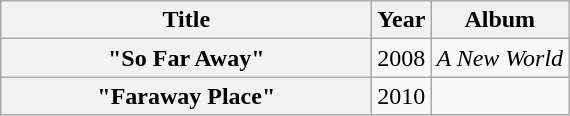<table class="wikitable plainrowheaders" style="text-align:center;">
<tr>
<th scope="col" style="width:15em;">Title</th>
<th scope="col" style="width:1em;">Year</th>
<th scope="col">Album</th>
</tr>
<tr>
<th scope="row">"So Far Away"</th>
<td>2008</td>
<td><em>A New World</em></td>
</tr>
<tr>
<th scope="row">"Faraway Place"</th>
<td>2010</td>
<td></td>
</tr>
</table>
